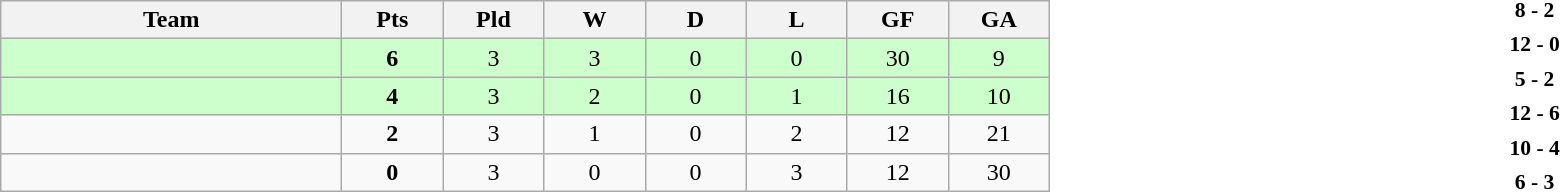<table cellpadding=0 cellspacing=0 width=100%>
<tr>
<td width=60%><br><table class="wikitable" style="text-align: center;">
<tr>
<th width=220>Team</th>
<th width=60>Pts</th>
<th width=60>Pld</th>
<th width=60>W</th>
<th width=60>D</th>
<th width=60>L</th>
<th width=60>GF</th>
<th width=60>GA</th>
</tr>
<tr bgcolor=ccffcc>
<td align=left></td>
<td><strong>6</strong></td>
<td>3</td>
<td>3</td>
<td>0</td>
<td>0</td>
<td>30</td>
<td>9</td>
</tr>
<tr bgcolor=ccffcc>
<td align=left></td>
<td><strong>4</strong></td>
<td>3</td>
<td>2</td>
<td>0</td>
<td>1</td>
<td>16</td>
<td>10</td>
</tr>
<tr>
<td align=left></td>
<td><strong>2</strong></td>
<td>3</td>
<td>1</td>
<td>0</td>
<td>2</td>
<td>12</td>
<td>21</td>
</tr>
<tr>
<td align=left></td>
<td><strong>0</strong></td>
<td>3</td>
<td>0</td>
<td>0</td>
<td>3</td>
<td>12</td>
<td>30</td>
</tr>
</table>
</td>
<td width=40%><br><table cellpadding=2 style=font-size:90% align=center>
<tr>
<td width=40% align=right><strong></strong></td>
<td align=center><strong>8 - 2</strong></td>
<td><strong></strong></td>
</tr>
<tr>
<td width=40% align=right><strong></strong></td>
<td align=center><strong>12 - 0</strong></td>
<td><strong></strong></td>
</tr>
<tr>
<td width=40% align=right><strong></strong></td>
<td align=center><strong>5 - 2</strong></td>
<td><strong></strong></td>
</tr>
<tr>
<td width=40% align=right><strong></strong></td>
<td align=center><strong>12 - 6</strong></td>
<td><strong></strong></td>
</tr>
<tr>
<td width=40% align=right><strong></strong></td>
<td align=center><strong>10 - 4</strong></td>
<td><strong></strong></td>
</tr>
<tr>
<td width=40% align=right><strong></strong></td>
<td align=center><strong>6 - 3</strong></td>
<td><strong></strong></td>
</tr>
</table>
</td>
</tr>
</table>
